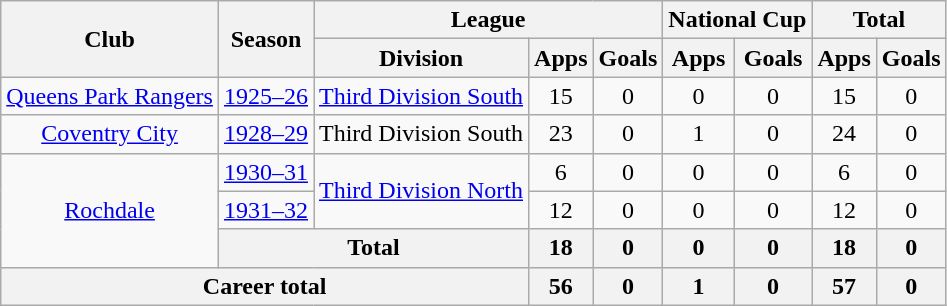<table class="wikitable" style="text-align: center;">
<tr>
<th rowspan="2">Club</th>
<th rowspan="2">Season</th>
<th colspan="3">League</th>
<th colspan="2">National Cup</th>
<th colspan="2">Total</th>
</tr>
<tr>
<th>Division</th>
<th>Apps</th>
<th>Goals</th>
<th>Apps</th>
<th>Goals</th>
<th>Apps</th>
<th>Goals</th>
</tr>
<tr>
<td><a href='#'>Queens Park Rangers</a></td>
<td><a href='#'>1925–26</a></td>
<td><a href='#'>Third Division South</a></td>
<td>15</td>
<td>0</td>
<td>0</td>
<td>0</td>
<td>15</td>
<td>0</td>
</tr>
<tr>
<td><a href='#'>Coventry City</a></td>
<td><a href='#'>1928–29</a></td>
<td>Third Division South</td>
<td>23</td>
<td>0</td>
<td>1</td>
<td>0</td>
<td>24</td>
<td>0</td>
</tr>
<tr>
<td rowspan="3"><a href='#'>Rochdale</a></td>
<td><a href='#'>1930–31</a></td>
<td rowspan="2"><a href='#'>Third Division North</a></td>
<td>6</td>
<td>0</td>
<td>0</td>
<td>0</td>
<td>6</td>
<td>0</td>
</tr>
<tr>
<td><a href='#'>1931–32</a></td>
<td>12</td>
<td>0</td>
<td>0</td>
<td>0</td>
<td>12</td>
<td>0</td>
</tr>
<tr>
<th colspan="2">Total</th>
<th>18</th>
<th>0</th>
<th>0</th>
<th>0</th>
<th>18</th>
<th>0</th>
</tr>
<tr>
<th colspan="3">Career total</th>
<th>56</th>
<th>0</th>
<th>1</th>
<th>0</th>
<th>57</th>
<th>0</th>
</tr>
</table>
